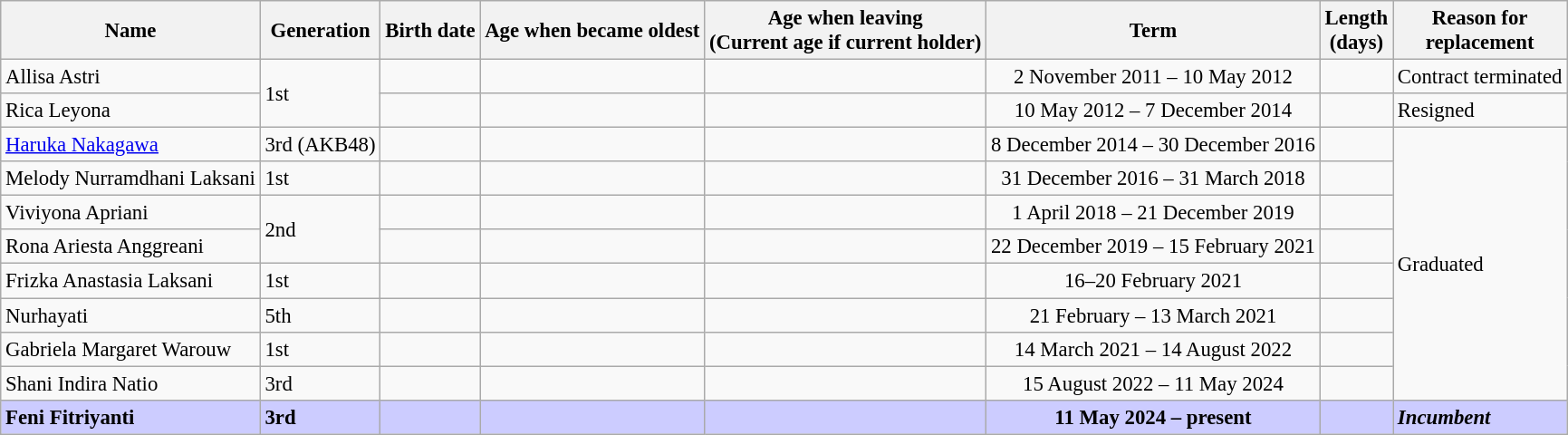<table class="wikitable sortable" style="font-size:95%;">
<tr>
<th>Name</th>
<th>Generation</th>
<th>Birth date</th>
<th>Age when became oldest</th>
<th>Age when leaving<br>(Current age if current holder)</th>
<th class="unsortable">Term</th>
<th>Length<br>(days)</th>
<th>Reason for<br>replacement</th>
</tr>
<tr>
<td>Allisa Astri</td>
<td rowspan=2>1st</td>
<td style="text-align:right;"></td>
<td style="text-align:right;"></td>
<td style="text-align:right;"></td>
<td style="text-align:center;">2 November 2011 – 10 May 2012</td>
<td></td>
<td>Contract terminated</td>
</tr>
<tr>
<td>Rica Leyona</td>
<td style="text-align:right;"></td>
<td style="text-align:right;"></td>
<td style="text-align:right;"></td>
<td style="text-align:center;">10 May 2012 – 7 December 2014</td>
<td></td>
<td>Resigned</td>
</tr>
<tr>
<td><a href='#'>Haruka Nakagawa</a></td>
<td>3rd (AKB48)</td>
<td style="text-align:right;"></td>
<td style="text-align:right;"></td>
<td style="text-align:right;"></td>
<td style="text-align:center;">8 December 2014 – 30 December 2016</td>
<td></td>
<td rowspan=8>Graduated</td>
</tr>
<tr>
<td>Melody Nurramdhani Laksani</td>
<td>1st</td>
<td style="text-align:right;"></td>
<td style="text-align:right;"></td>
<td style="text-align:right;"></td>
<td style="text-align:center;">31 December 2016 – 31 March 2018</td>
<td></td>
</tr>
<tr>
<td>Viviyona Apriani</td>
<td rowspan=2>2nd</td>
<td style="text-align:right;"></td>
<td style="text-align:right;"></td>
<td style="text-align:right;"></td>
<td style="text-align:center;">1 April 2018 – 21 December 2019</td>
<td></td>
</tr>
<tr>
<td>Rona Ariesta Anggreani</td>
<td style="text-align:right;"></td>
<td style="text-align:right;"></td>
<td style="text-align:right;"></td>
<td style="text-align:center;">22 December 2019 – 15 February 2021</td>
<td></td>
</tr>
<tr>
<td>Frizka Anastasia Laksani</td>
<td>1st</td>
<td style="text-align:right;"></td>
<td style="text-align:right;"></td>
<td style="text-align:right;"></td>
<td style="text-align:center;">16–20 February 2021</td>
<td></td>
</tr>
<tr>
<td>Nurhayati</td>
<td>5th</td>
<td style="text-align:right;"></td>
<td style="text-align:right;"></td>
<td style="text-align:right;"></td>
<td style="text-align:center;">21 February – 13 March 2021</td>
<td></td>
</tr>
<tr>
<td>Gabriela Margaret Warouw</td>
<td>1st</td>
<td style="text-align:right;"></td>
<td style="text-align:right;"></td>
<td style="text-align:right;"></td>
<td style="text-align:center;">14 March 2021 – 14 August 2022</td>
<td></td>
</tr>
<tr>
<td>Shani Indira Natio</td>
<td>3rd</td>
<td style="text-align:right;"></td>
<td style="text-align:right;"></td>
<td style="text-align:right;"></td>
<td style="text-align:center;">15 August 2022 – 11 May 2024</td>
<td></td>
</tr>
<tr bgcolor="ccccff" style="font-weight:bold">
<td>Feni Fitriyanti</td>
<td>3rd</td>
<td style="text-align:right;"></td>
<td style="text-align:right;"></td>
<td style="text-align:right;"></td>
<td style="text-align:center;">11 May 2024 – present</td>
<td></td>
<td> <em>Incumbent</em></td>
</tr>
</table>
